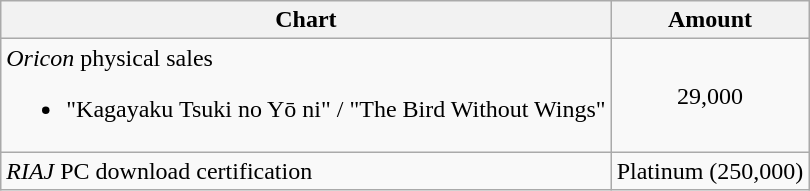<table class="wikitable">
<tr>
<th>Chart</th>
<th>Amount</th>
</tr>
<tr>
<td><em>Oricon</em> physical sales<br><ul><li>"Kagayaku Tsuki no Yō ni" / "The Bird Without Wings"</li></ul></td>
<td align="center">29,000</td>
</tr>
<tr>
<td><em>RIAJ</em> PC download certification</td>
<td align="center">Platinum (250,000)</td>
</tr>
</table>
